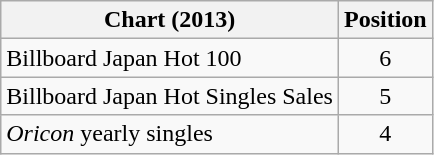<table class="wikitable sortable">
<tr>
<th>Chart (2013)</th>
<th>Position</th>
</tr>
<tr>
<td>Billboard Japan Hot 100</td>
<td align=center>6</td>
</tr>
<tr>
<td>Billboard Japan Hot Singles Sales</td>
<td align=center>5</td>
</tr>
<tr>
<td><em>Oricon</em> yearly singles</td>
<td align="center">4</td>
</tr>
</table>
